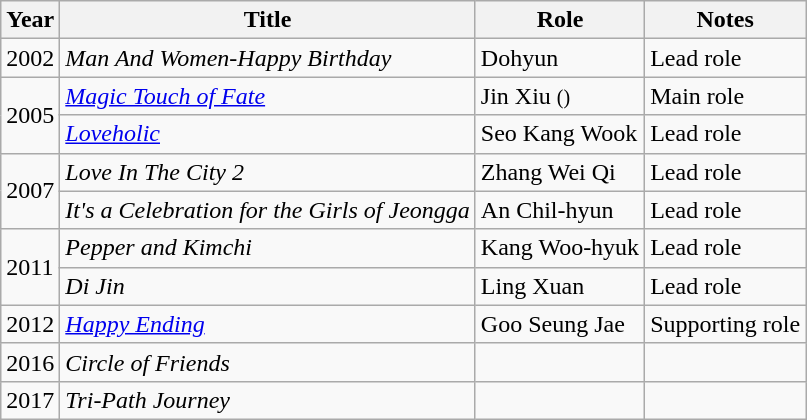<table class="wikitable">
<tr>
<th>Year</th>
<th>Title</th>
<th>Role</th>
<th>Notes</th>
</tr>
<tr>
<td>2002</td>
<td><em>Man And Women-Happy Birthday</em></td>
<td>Dohyun</td>
<td>Lead role</td>
</tr>
<tr>
<td rowspan="2">2005</td>
<td><em><a href='#'>Magic Touch of Fate</a></em></td>
<td>Jin Xiu <small>()</small></td>
<td>Main role</td>
</tr>
<tr>
<td><em><a href='#'>Loveholic</a></em></td>
<td>Seo Kang Wook</td>
<td>Lead role</td>
</tr>
<tr>
<td rowspan="2">2007</td>
<td><em>Love In The City 2</em></td>
<td>Zhang Wei Qi</td>
<td>Lead role</td>
</tr>
<tr>
<td><em>It's a Celebration for the Girls of Jeongga</em></td>
<td>An Chil-hyun</td>
<td>Lead role</td>
</tr>
<tr>
<td rowspan="2">2011</td>
<td><em>Pepper and Kimchi</em></td>
<td>Kang Woo-hyuk</td>
<td>Lead role</td>
</tr>
<tr>
<td><em>Di Jin</em></td>
<td>Ling Xuan</td>
<td>Lead role</td>
</tr>
<tr>
<td>2012</td>
<td><em><a href='#'>Happy Ending</a></em></td>
<td>Goo Seung Jae</td>
<td>Supporting role</td>
</tr>
<tr>
<td>2016</td>
<td><em>Circle of Friends</em></td>
<td></td>
<td></td>
</tr>
<tr>
<td>2017</td>
<td><em>Tri-Path Journey</em></td>
<td></td>
<td></td>
</tr>
</table>
